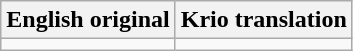<table class="wikitable">
<tr>
<th>English original</th>
<th>Krio translation</th>
</tr>
<tr>
<td></td>
<td></td>
</tr>
</table>
